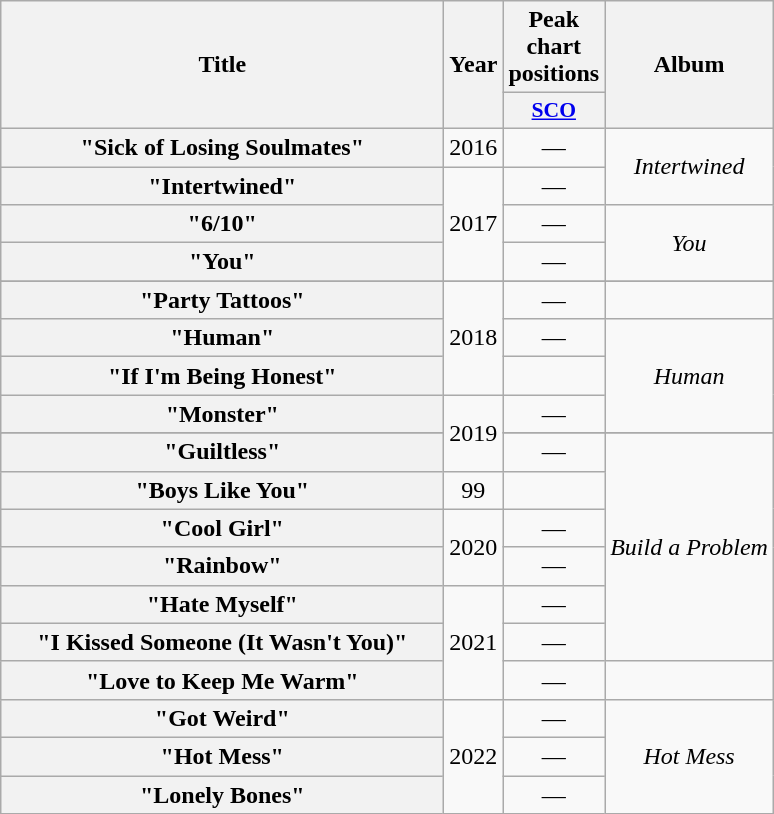<table class="wikitable plainrowheaders" style="text-align:center;">
<tr>
<th scope="col" rowspan="2" style="width:18em;">Title</th>
<th scope="col" rowspan="2" style="width:1em;">Year</th>
<th scope="col" colspan="1">Peak chart positions</th>
<th scope="col" rowspan="2">Album</th>
</tr>
<tr>
<th scope="col" style="width:3em;font-size:90%;"><a href='#'>SCO</a><br></th>
</tr>
<tr>
<th scope="row">"Sick of Losing Soulmates"</th>
<td>2016</td>
<td>—</td>
<td rowspan="2"><em>Intertwined</em></td>
</tr>
<tr>
<th scope="row">"Intertwined"</th>
<td rowspan="3">2017</td>
<td>—</td>
</tr>
<tr>
<th scope="row">"6/10"</th>
<td>—</td>
<td rowspan="2"><em>You</em></td>
</tr>
<tr>
<th scope="row">"You"</th>
<td>—</td>
</tr>
<tr>
</tr>
<tr>
<th scope="row">"Party Tattoos"</th>
<td rowspan="3">2018</td>
<td>—</td>
<td></td>
</tr>
<tr>
<th scope="row">"Human"<br> </th>
<td>—</td>
<td rowspan="3"><em>Human</em></td>
</tr>
<tr>
<th scope="row">"If I'm Being Honest"</th>
</tr>
<tr>
<th scope="row">"Monster"</th>
<td rowspan="3">2019</td>
<td>—</td>
</tr>
<tr>
</tr>
<tr>
<th scope="row">"Guiltless"</th>
<td>—</td>
<td rowspan="6"><em>Build a Problem</em></td>
</tr>
<tr>
<th scope="row">"Boys Like You"</th>
<td>99</td>
</tr>
<tr>
<th scope="row">"Cool Girl"</th>
<td rowspan="2">2020</td>
<td>—</td>
</tr>
<tr>
<th scope="row">"Rainbow"</th>
<td>—</td>
</tr>
<tr>
<th scope="row">"Hate Myself"</th>
<td rowspan="3">2021</td>
<td>—</td>
</tr>
<tr>
<th scope="row">"I Kissed Someone (It Wasn't You)"</th>
<td>—</td>
</tr>
<tr>
<th scope="row">"Love to Keep Me Warm"<br> </th>
<td>—</td>
<td></td>
</tr>
<tr>
<th scope="row">"Got Weird"</th>
<td rowspan="3">2022</td>
<td>—</td>
<td rowspan="3"><em>Hot Mess</em></td>
</tr>
<tr>
<th scope="row">"Hot Mess"</th>
<td>—</td>
</tr>
<tr>
<th scope="row">"Lonely Bones"</th>
<td>—</td>
</tr>
</table>
